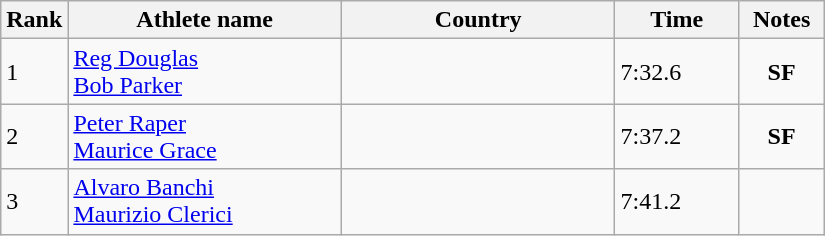<table class="wikitable">
<tr>
<th width=25>Rank</th>
<th width=175>Athlete name</th>
<th width=175>Country</th>
<th width=75>Time</th>
<th width=50>Notes</th>
</tr>
<tr>
<td>1</td>
<td><a href='#'>Reg Douglas</a><br><a href='#'>Bob Parker</a></td>
<td></td>
<td>7:32.6</td>
<td align=center><strong>SF</strong></td>
</tr>
<tr>
<td>2</td>
<td><a href='#'>Peter Raper</a><br><a href='#'>Maurice Grace</a></td>
<td></td>
<td>7:37.2</td>
<td align=center><strong>SF</strong></td>
</tr>
<tr>
<td>3</td>
<td><a href='#'>Alvaro Banchi</a><br><a href='#'>Maurizio Clerici</a></td>
<td></td>
<td>7:41.2</td>
<td align=center></td>
</tr>
</table>
